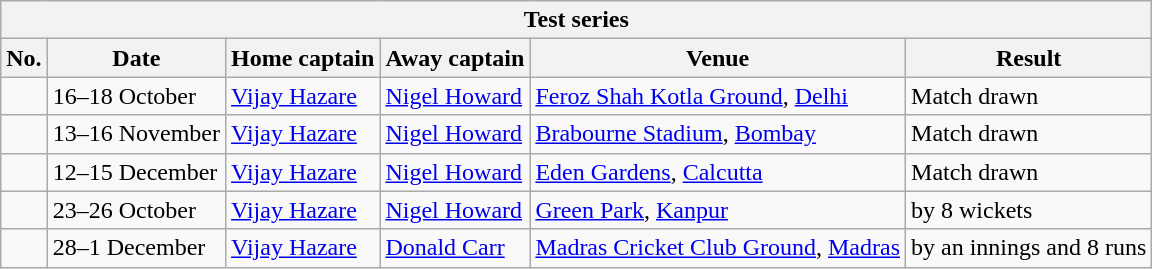<table class="wikitable">
<tr>
<th colspan="9">Test series</th>
</tr>
<tr>
<th>No.</th>
<th>Date</th>
<th>Home captain</th>
<th>Away captain</th>
<th>Venue</th>
<th>Result</th>
</tr>
<tr>
<td></td>
<td>16–18 October</td>
<td><a href='#'>Vijay Hazare</a></td>
<td><a href='#'>Nigel Howard</a></td>
<td><a href='#'>Feroz Shah Kotla Ground</a>, <a href='#'>Delhi</a></td>
<td>Match drawn</td>
</tr>
<tr>
<td></td>
<td>13–16 November</td>
<td><a href='#'>Vijay Hazare</a></td>
<td><a href='#'>Nigel Howard</a></td>
<td><a href='#'>Brabourne Stadium</a>, <a href='#'>Bombay</a></td>
<td>Match drawn</td>
</tr>
<tr>
<td></td>
<td>12–15 December</td>
<td><a href='#'>Vijay Hazare</a></td>
<td><a href='#'>Nigel Howard</a></td>
<td><a href='#'>Eden Gardens</a>, <a href='#'>Calcutta</a></td>
<td>Match drawn</td>
</tr>
<tr>
<td></td>
<td>23–26 October</td>
<td><a href='#'>Vijay Hazare</a></td>
<td><a href='#'>Nigel Howard</a></td>
<td><a href='#'>Green Park</a>, <a href='#'>Kanpur</a></td>
<td> by 8 wickets</td>
</tr>
<tr>
<td></td>
<td>28–1 December</td>
<td><a href='#'>Vijay Hazare</a></td>
<td><a href='#'>Donald Carr</a></td>
<td><a href='#'>Madras Cricket Club Ground</a>, <a href='#'>Madras</a></td>
<td> by an innings and 8 runs</td>
</tr>
</table>
